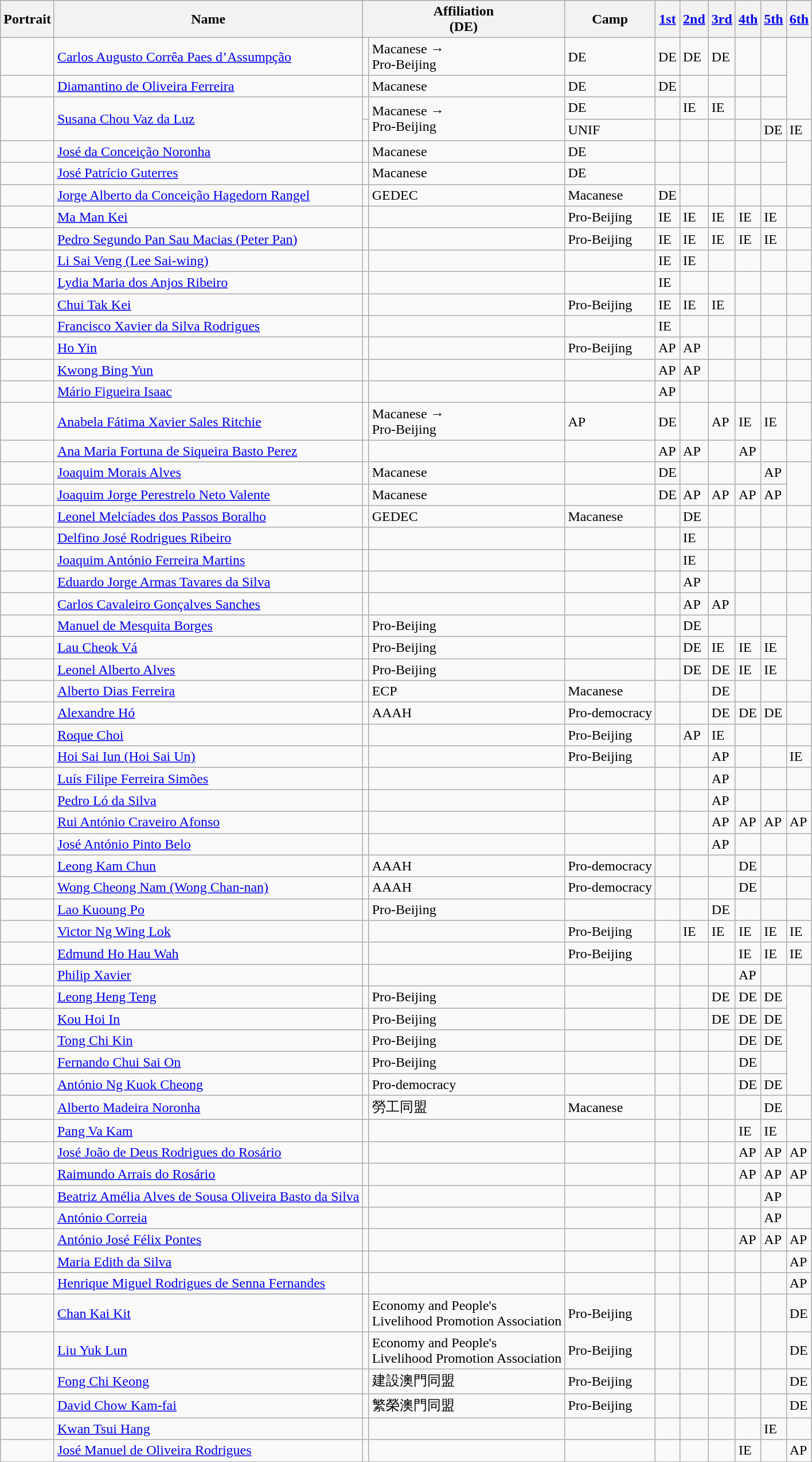<table class="wikitable sortable">
<tr>
<th>Portrait</th>
<th>Name</th>
<th colspan="2">Affiliation<br>(DE)</th>
<th>Camp</th>
<th><a href='#'>1st</a></th>
<th><a href='#'>2nd</a></th>
<th><a href='#'>3rd</a></th>
<th><a href='#'>4th</a></th>
<th><a href='#'>5th</a></th>
<th><a href='#'>6th</a></th>
</tr>
<tr>
<td></td>
<td><a href='#'>Carlos Augusto Corrêa Paes d’Assumpção</a></td>
<td></td>
<td>Macanese →<br>Pro-Beijing</td>
<td>DE</td>
<td>DE</td>
<td>DE</td>
<td>DE</td>
<td></td>
<td></td>
</tr>
<tr>
<td></td>
<td><a href='#'>Diamantino de Oliveira Ferreira</a></td>
<td></td>
<td>Macanese</td>
<td>DE</td>
<td>DE</td>
<td></td>
<td></td>
<td></td>
<td></td>
</tr>
<tr>
<td rowspan="2"></td>
<td rowspan="2"><a href='#'>Susana Chou Vaz da Luz</a></td>
<td></td>
<td rowspan="2">Macanese →<br>Pro-Beijing</td>
<td>DE</td>
<td></td>
<td>IE</td>
<td>IE</td>
<td></td>
<td></td>
</tr>
<tr>
<td></td>
<td>UNIF</td>
<td></td>
<td></td>
<td></td>
<td></td>
<td>DE</td>
<td>IE</td>
</tr>
<tr>
<td></td>
<td><a href='#'>José da Conceição Noronha</a></td>
<td></td>
<td>Macanese</td>
<td>DE</td>
<td></td>
<td></td>
<td></td>
<td></td>
<td></td>
</tr>
<tr>
<td></td>
<td><a href='#'>José Patrício Guterres</a></td>
<td></td>
<td>Macanese</td>
<td>DE</td>
<td></td>
<td></td>
<td></td>
<td></td>
<td></td>
</tr>
<tr>
<td></td>
<td><a href='#'>Jorge Alberto da Conceição Hagedorn Rangel</a></td>
<td></td>
<td>GEDEC</td>
<td>Macanese</td>
<td>DE</td>
<td></td>
<td></td>
<td></td>
<td></td>
<td></td>
</tr>
<tr>
<td></td>
<td><a href='#'>Ma Man Kei</a></td>
<td></td>
<td></td>
<td>Pro-Beijing</td>
<td>IE</td>
<td>IE</td>
<td>IE</td>
<td>IE</td>
<td>IE</td>
<td></td>
</tr>
<tr>
<td></td>
<td><a href='#'>Pedro Segundo Pan Sau Macias (Peter Pan)</a></td>
<td></td>
<td></td>
<td>Pro-Beijing</td>
<td>IE</td>
<td>IE</td>
<td>IE</td>
<td>IE</td>
<td>IE</td>
<td></td>
</tr>
<tr>
<td></td>
<td><a href='#'>Li Sai Veng (Lee Sai-wing)</a></td>
<td></td>
<td></td>
<td></td>
<td>IE</td>
<td>IE</td>
<td></td>
<td></td>
<td></td>
<td></td>
</tr>
<tr>
<td></td>
<td><a href='#'>Lydia Maria dos Anjos Ribeiro</a></td>
<td></td>
<td></td>
<td></td>
<td>IE</td>
<td></td>
<td></td>
<td></td>
<td></td>
<td></td>
</tr>
<tr>
<td></td>
<td><a href='#'>Chui Tak Kei</a></td>
<td></td>
<td></td>
<td>Pro-Beijing</td>
<td>IE</td>
<td>IE</td>
<td>IE</td>
<td></td>
<td></td>
<td></td>
</tr>
<tr>
<td></td>
<td><a href='#'>Francisco Xavier da Silva Rodrigues</a></td>
<td></td>
<td></td>
<td></td>
<td>IE</td>
<td></td>
<td></td>
<td></td>
<td></td>
<td></td>
</tr>
<tr>
<td></td>
<td><a href='#'>Ho Yin</a></td>
<td></td>
<td></td>
<td>Pro-Beijing</td>
<td>AP</td>
<td>AP</td>
<td></td>
<td></td>
<td></td>
<td></td>
</tr>
<tr>
<td></td>
<td><a href='#'>Kwong Bing Yun</a></td>
<td></td>
<td></td>
<td></td>
<td>AP</td>
<td>AP</td>
<td></td>
<td></td>
<td></td>
<td></td>
</tr>
<tr>
<td></td>
<td><a href='#'>Mário Figueira Isaac</a></td>
<td></td>
<td></td>
<td></td>
<td>AP</td>
<td></td>
<td></td>
<td></td>
<td></td>
<td></td>
</tr>
<tr>
<td></td>
<td><a href='#'>Anabela Fátima Xavier Sales Ritchie</a></td>
<td></td>
<td>Macanese →<br>Pro-Beijing</td>
<td>AP</td>
<td>DE</td>
<td></td>
<td>AP</td>
<td>IE</td>
<td>IE</td>
</tr>
<tr>
<td></td>
<td><a href='#'>Ana Maria Fortuna de Siqueira Basto Perez</a></td>
<td></td>
<td></td>
<td></td>
<td>AP</td>
<td>AP</td>
<td></td>
<td>AP</td>
<td></td>
<td></td>
</tr>
<tr>
<td></td>
<td><a href='#'>Joaquim Morais Alves</a></td>
<td></td>
<td>Macanese</td>
<td></td>
<td>DE</td>
<td></td>
<td></td>
<td></td>
<td>AP</td>
</tr>
<tr>
<td></td>
<td><a href='#'>Joaquim Jorge Perestrelo Neto Valente</a></td>
<td></td>
<td>Macanese</td>
<td></td>
<td>DE</td>
<td>AP</td>
<td>AP</td>
<td>AP</td>
<td>AP</td>
</tr>
<tr>
<td></td>
<td><a href='#'>Leonel Melcíades dos Passos Boralho</a></td>
<td></td>
<td>GEDEC</td>
<td>Macanese</td>
<td></td>
<td>DE</td>
<td></td>
<td></td>
<td></td>
<td></td>
</tr>
<tr>
<td></td>
<td><a href='#'>Delfino José Rodrigues Ribeiro</a></td>
<td></td>
<td></td>
<td></td>
<td></td>
<td>IE</td>
<td></td>
<td></td>
<td></td>
<td></td>
</tr>
<tr>
<td></td>
<td><a href='#'>Joaquim António Ferreira Martins</a></td>
<td></td>
<td></td>
<td></td>
<td></td>
<td>IE</td>
<td></td>
<td></td>
<td></td>
<td></td>
</tr>
<tr>
<td></td>
<td><a href='#'>Eduardo Jorge Armas Tavares da Silva</a></td>
<td></td>
<td></td>
<td></td>
<td></td>
<td>AP</td>
<td></td>
<td></td>
<td></td>
<td></td>
</tr>
<tr>
<td></td>
<td><a href='#'>Carlos Cavaleiro Gonçalves Sanches</a></td>
<td></td>
<td></td>
<td></td>
<td></td>
<td>AP</td>
<td>AP</td>
<td></td>
<td></td>
<td></td>
</tr>
<tr>
<td></td>
<td><a href='#'>Manuel de Mesquita Borges</a></td>
<td></td>
<td>Pro-Beijing</td>
<td></td>
<td></td>
<td>DE</td>
<td></td>
<td></td>
<td></td>
</tr>
<tr>
<td></td>
<td><a href='#'>Lau Cheok Vá</a></td>
<td></td>
<td>Pro-Beijing</td>
<td></td>
<td></td>
<td>DE</td>
<td>IE</td>
<td>IE</td>
<td>IE</td>
</tr>
<tr>
<td></td>
<td><a href='#'>Leonel Alberto Alves</a></td>
<td></td>
<td>Pro-Beijing</td>
<td></td>
<td></td>
<td>DE</td>
<td>DE</td>
<td>IE</td>
<td>IE</td>
</tr>
<tr>
<td></td>
<td><a href='#'>Alberto Dias Ferreira</a></td>
<td></td>
<td>ECP</td>
<td>Macanese</td>
<td></td>
<td></td>
<td>DE</td>
<td></td>
<td></td>
<td></td>
</tr>
<tr>
<td></td>
<td><a href='#'>Alexandre Hó</a></td>
<td></td>
<td>AAAH</td>
<td>Pro-democracy</td>
<td></td>
<td></td>
<td>DE</td>
<td>DE</td>
<td>DE</td>
<td></td>
</tr>
<tr>
<td></td>
<td><a href='#'>Roque Choi</a></td>
<td></td>
<td></td>
<td>Pro-Beijing</td>
<td></td>
<td>AP</td>
<td>IE</td>
<td></td>
<td></td>
<td></td>
</tr>
<tr>
<td></td>
<td><a href='#'>Hoi Sai Iun (Hoi Sai Un)</a></td>
<td></td>
<td></td>
<td>Pro-Beijing</td>
<td></td>
<td></td>
<td>AP</td>
<td></td>
<td></td>
<td>IE</td>
</tr>
<tr>
<td></td>
<td><a href='#'>Luís Filipe Ferreira Simões</a></td>
<td></td>
<td></td>
<td></td>
<td></td>
<td></td>
<td>AP</td>
<td></td>
<td></td>
<td></td>
</tr>
<tr>
<td></td>
<td><a href='#'>Pedro Ló da Silva</a></td>
<td></td>
<td></td>
<td></td>
<td></td>
<td></td>
<td>AP</td>
<td></td>
<td></td>
<td></td>
</tr>
<tr>
<td></td>
<td><a href='#'>Rui António Craveiro Afonso</a></td>
<td></td>
<td></td>
<td></td>
<td></td>
<td></td>
<td>AP</td>
<td>AP</td>
<td>AP</td>
<td>AP </td>
</tr>
<tr>
<td></td>
<td><a href='#'>José António Pinto Belo</a></td>
<td></td>
<td></td>
<td></td>
<td></td>
<td></td>
<td>AP</td>
<td></td>
<td></td>
<td></td>
</tr>
<tr>
<td></td>
<td><a href='#'>Leong Kam Chun</a></td>
<td></td>
<td>AAAH</td>
<td>Pro-democracy</td>
<td></td>
<td></td>
<td></td>
<td>DE</td>
<td></td>
<td></td>
</tr>
<tr>
<td></td>
<td><a href='#'>Wong Cheong Nam (Wong Chan-nan)</a></td>
<td></td>
<td>AAAH</td>
<td>Pro-democracy</td>
<td></td>
<td></td>
<td></td>
<td>DE</td>
<td></td>
<td></td>
</tr>
<tr>
<td></td>
<td><a href='#'>Lao Kuoung Po</a></td>
<td></td>
<td>Pro-Beijing</td>
<td></td>
<td></td>
<td></td>
<td>DE</td>
<td></td>
<td></td>
</tr>
<tr>
<td></td>
<td><a href='#'>Victor Ng Wing Lok</a></td>
<td></td>
<td></td>
<td>Pro-Beijing</td>
<td></td>
<td>IE</td>
<td>IE</td>
<td>IE</td>
<td>IE</td>
<td>IE</td>
</tr>
<tr>
<td></td>
<td><a href='#'>Edmund Ho Hau Wah</a></td>
<td></td>
<td></td>
<td>Pro-Beijing</td>
<td></td>
<td></td>
<td></td>
<td>IE</td>
<td>IE</td>
<td>IE</td>
</tr>
<tr>
<td></td>
<td><a href='#'>Philip Xavier</a></td>
<td></td>
<td></td>
<td></td>
<td></td>
<td></td>
<td></td>
<td>AP</td>
<td></td>
<td></td>
</tr>
<tr>
<td></td>
<td><a href='#'>Leong Heng Teng</a></td>
<td></td>
<td>Pro-Beijing</td>
<td></td>
<td></td>
<td></td>
<td>DE</td>
<td>DE</td>
<td>DE</td>
</tr>
<tr>
<td></td>
<td><a href='#'>Kou Hoi In</a></td>
<td></td>
<td>Pro-Beijing</td>
<td></td>
<td></td>
<td></td>
<td>DE</td>
<td>DE</td>
<td>DE</td>
</tr>
<tr>
<td></td>
<td><a href='#'>Tong Chi Kin</a></td>
<td></td>
<td>Pro-Beijing</td>
<td></td>
<td></td>
<td></td>
<td></td>
<td>DE</td>
<td>DE</td>
</tr>
<tr>
<td></td>
<td><a href='#'>Fernando Chui Sai On</a></td>
<td></td>
<td>Pro-Beijing</td>
<td></td>
<td></td>
<td></td>
<td></td>
<td>DE</td>
<td></td>
</tr>
<tr>
<td></td>
<td><a href='#'>António Ng Kuok Cheong</a></td>
<td></td>
<td>Pro-democracy</td>
<td></td>
<td></td>
<td></td>
<td></td>
<td>DE</td>
<td>DE</td>
</tr>
<tr>
<td></td>
<td><a href='#'>Alberto Madeira Noronha</a></td>
<td></td>
<td>勞工同盟</td>
<td>Macanese</td>
<td></td>
<td></td>
<td></td>
<td></td>
<td>DE</td>
<td></td>
</tr>
<tr>
<td></td>
<td><a href='#'>Pang Va Kam</a></td>
<td></td>
<td></td>
<td></td>
<td></td>
<td></td>
<td></td>
<td>IE</td>
<td>IE</td>
<td></td>
</tr>
<tr>
<td></td>
<td><a href='#'>José João de Deus Rodrigues do Rosário</a></td>
<td></td>
<td></td>
<td></td>
<td></td>
<td></td>
<td></td>
<td>AP</td>
<td>AP</td>
<td>AP</td>
</tr>
<tr>
<td></td>
<td><a href='#'>Raimundo Arrais do Rosário</a></td>
<td></td>
<td></td>
<td></td>
<td></td>
<td></td>
<td></td>
<td>AP</td>
<td>AP</td>
<td>AP</td>
</tr>
<tr>
<td></td>
<td><a href='#'>Beatriz Amélia Alves de Sousa Oliveira Basto da Silva</a></td>
<td></td>
<td></td>
<td></td>
<td></td>
<td></td>
<td></td>
<td></td>
<td>AP</td>
<td></td>
</tr>
<tr>
<td></td>
<td><a href='#'>António Correia</a></td>
<td></td>
<td></td>
<td></td>
<td></td>
<td></td>
<td></td>
<td></td>
<td>AP</td>
<td></td>
</tr>
<tr>
<td></td>
<td><a href='#'>António José Félix Pontes</a></td>
<td></td>
<td></td>
<td></td>
<td></td>
<td></td>
<td></td>
<td>AP</td>
<td>AP</td>
<td>AP</td>
</tr>
<tr>
<td></td>
<td><a href='#'>Maria Edith da Silva</a></td>
<td></td>
<td></td>
<td></td>
<td></td>
<td></td>
<td></td>
<td></td>
<td></td>
<td>AP</td>
</tr>
<tr>
<td></td>
<td><a href='#'>Henrique Miguel Rodrigues de Senna Fernandes</a></td>
<td></td>
<td></td>
<td></td>
<td></td>
<td></td>
<td></td>
<td></td>
<td></td>
<td>AP </td>
</tr>
<tr>
<td></td>
<td><a href='#'>Chan Kai Kit</a></td>
<td></td>
<td>Economy and People's<br>Livelihood Promotion Association</td>
<td>Pro-Beijing</td>
<td></td>
<td></td>
<td></td>
<td></td>
<td></td>
<td>DE</td>
</tr>
<tr>
<td></td>
<td><a href='#'>Liu Yuk Lun</a></td>
<td></td>
<td>Economy and People's<br>Livelihood Promotion Association</td>
<td>Pro-Beijing</td>
<td></td>
<td></td>
<td></td>
<td></td>
<td></td>
<td>DE</td>
</tr>
<tr>
<td></td>
<td><a href='#'>Fong Chi Keong</a></td>
<td></td>
<td>建設澳門同盟</td>
<td>Pro-Beijing</td>
<td></td>
<td></td>
<td></td>
<td></td>
<td></td>
<td>DE</td>
</tr>
<tr>
<td></td>
<td><a href='#'>David Chow Kam-fai</a></td>
<td></td>
<td>繁榮澳門同盟</td>
<td>Pro-Beijing</td>
<td></td>
<td></td>
<td></td>
<td></td>
<td></td>
<td>DE</td>
</tr>
<tr>
<td></td>
<td><a href='#'>Kwan Tsui Hang</a></td>
<td></td>
<td></td>
<td></td>
<td></td>
<td></td>
<td></td>
<td></td>
<td>IE</td>
</tr>
<tr>
<td></td>
<td><a href='#'>José Manuel de Oliveira Rodrigues</a></td>
<td></td>
<td></td>
<td></td>
<td></td>
<td></td>
<td></td>
<td>IE</td>
<td></td>
<td>AP</td>
</tr>
</table>
